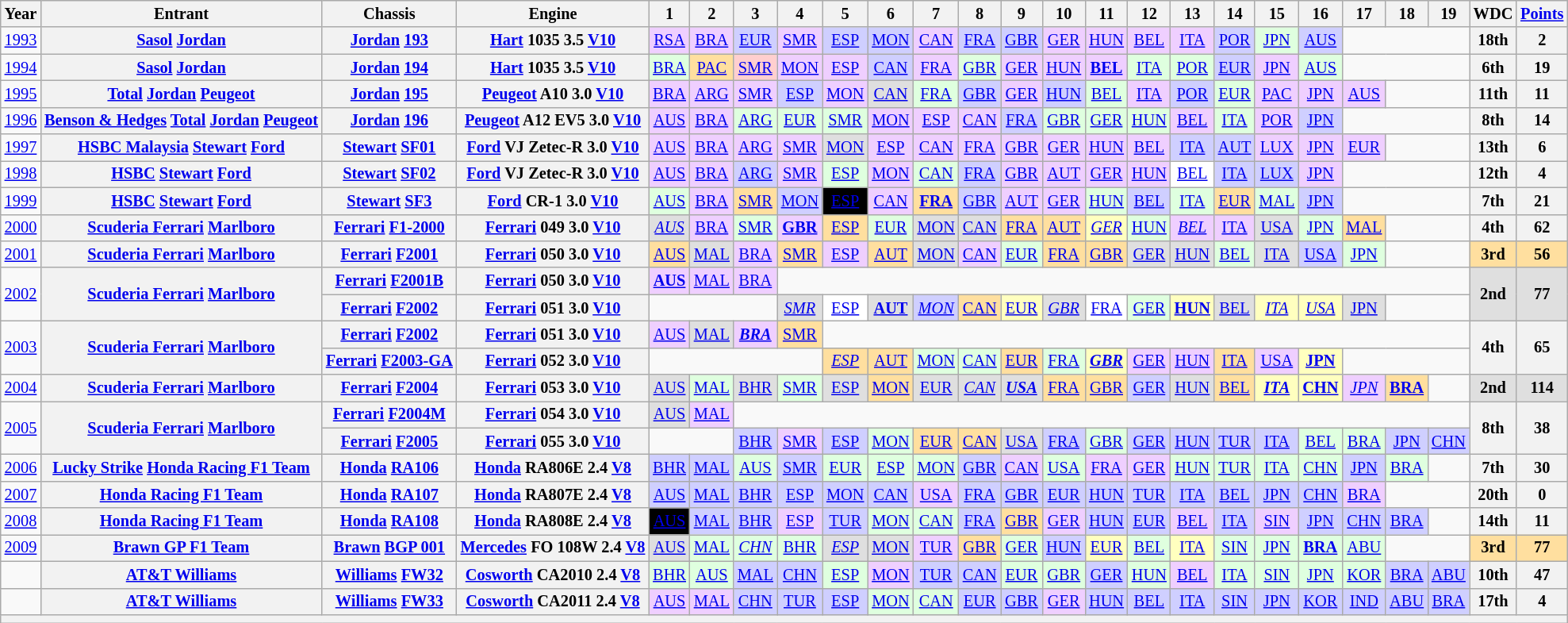<table class="wikitable" style="text-align:center; font-size:85%">
<tr>
<th>Year</th>
<th>Entrant</th>
<th>Chassis</th>
<th>Engine</th>
<th>1</th>
<th>2</th>
<th>3</th>
<th>4</th>
<th>5</th>
<th>6</th>
<th>7</th>
<th>8</th>
<th>9</th>
<th>10</th>
<th>11</th>
<th>12</th>
<th>13</th>
<th>14</th>
<th>15</th>
<th>16</th>
<th>17</th>
<th>18</th>
<th>19</th>
<th>WDC</th>
<th><a href='#'>Points</a></th>
</tr>
<tr>
<td><a href='#'>1993</a></td>
<th nowrap><a href='#'>Sasol</a> <a href='#'>Jordan</a></th>
<th nowrap><a href='#'>Jordan</a> <a href='#'>193</a></th>
<th nowrap><a href='#'>Hart</a> 1035 3.5 <a href='#'>V10</a></th>
<td style="background:#efcfff;"><a href='#'>RSA</a><br></td>
<td style="background:#efcfff;"><a href='#'>BRA</a><br></td>
<td style="background:#cfcfff;"><a href='#'>EUR</a><br></td>
<td style="background:#efcfff;"><a href='#'>SMR</a><br></td>
<td style="background:#cfcfff;"><a href='#'>ESP</a><br></td>
<td style="background:#cfcfff;"><a href='#'>MON</a><br></td>
<td style="background:#efcfff;"><a href='#'>CAN</a><br></td>
<td style="background:#cfcfff;"><a href='#'>FRA</a><br></td>
<td style="background:#cfcfff;"><a href='#'>GBR</a><br></td>
<td style="background:#efcfff;"><a href='#'>GER</a><br></td>
<td style="background:#efcfff;"><a href='#'>HUN</a><br></td>
<td style="background:#efcfff;"><a href='#'>BEL</a><br></td>
<td style="background:#efcfff;"><a href='#'>ITA</a><br></td>
<td style="background:#cfcfff;"><a href='#'>POR</a><br></td>
<td style="background:#dfffdf;"><a href='#'>JPN</a><br></td>
<td style="background:#cfcfff;"><a href='#'>AUS</a><br></td>
<td colspan=3></td>
<th>18th</th>
<th>2</th>
</tr>
<tr>
<td><a href='#'>1994</a></td>
<th nowrap><a href='#'>Sasol</a> <a href='#'>Jordan</a></th>
<th nowrap><a href='#'>Jordan</a> <a href='#'>194</a></th>
<th nowrap><a href='#'>Hart</a> 1035 3.5 <a href='#'>V10</a></th>
<td style="background:#dfffdf;"><a href='#'>BRA</a><br></td>
<td style="background:#ffdf9f;"><a href='#'>PAC</a><br></td>
<td style="background:#ffcfcf;"><a href='#'>SMR</a><br></td>
<td style="background:#efcfff;"><a href='#'>MON</a><br></td>
<td style="background:#efcfff;"><a href='#'>ESP</a><br></td>
<td style="background:#cfcfff;"><a href='#'>CAN</a><br></td>
<td style="background:#efcfff;"><a href='#'>FRA</a><br></td>
<td style="background:#dfffdf;"><a href='#'>GBR</a><br></td>
<td style="background:#efcfff;"><a href='#'>GER</a><br></td>
<td style="background:#efcfff;"><a href='#'>HUN</a><br></td>
<td style="background:#efcfff;"><strong><a href='#'>BEL</a></strong><br></td>
<td style="background:#dfffdf;"><a href='#'>ITA</a><br></td>
<td style="background:#dfffdf;"><a href='#'>POR</a><br></td>
<td style="background:#cfcfff;"><a href='#'>EUR</a><br></td>
<td style="background:#efcfff;"><a href='#'>JPN</a><br></td>
<td style="background:#dfffdf;"><a href='#'>AUS</a><br></td>
<td colspan=3></td>
<th>6th</th>
<th>19</th>
</tr>
<tr>
<td><a href='#'>1995</a></td>
<th nowrap><a href='#'>Total</a> <a href='#'>Jordan</a> <a href='#'>Peugeot</a></th>
<th nowrap><a href='#'>Jordan</a> <a href='#'>195</a></th>
<th nowrap><a href='#'>Peugeot</a> A10 3.0 <a href='#'>V10</a></th>
<td style="background:#efcfff;"><a href='#'>BRA</a><br></td>
<td style="background:#efcfff;"><a href='#'>ARG</a><br></td>
<td style="background:#efcfff;"><a href='#'>SMR</a><br></td>
<td style="background:#CFCFFF;"><a href='#'>ESP</a><br></td>
<td style="background:#efcfff;"><a href='#'>MON</a><br></td>
<td style="background:#DFDFDF;"><a href='#'>CAN</a><br></td>
<td style="background:#DFFFDF;"><a href='#'>FRA</a><br></td>
<td style="background:#CFCFFF;"><a href='#'>GBR</a><br></td>
<td style="background:#efcfff;"><a href='#'>GER</a><br></td>
<td style="background:#CFCFFF;"><a href='#'>HUN</a><br></td>
<td style="background:#DFFFDF;"><a href='#'>BEL</a><br></td>
<td style="background:#efcfff;"><a href='#'>ITA</a><br></td>
<td style="background:#CFCFFF;"><a href='#'>POR</a><br></td>
<td style="background:#DFFFDF;"><a href='#'>EUR</a><br></td>
<td style="background:#efcfff;"><a href='#'>PAC</a><br></td>
<td style="background:#efcfff;"><a href='#'>JPN</a><br></td>
<td style="background:#efcfff;"><a href='#'>AUS</a><br></td>
<td colspan=2></td>
<th>11th</th>
<th>11</th>
</tr>
<tr>
<td><a href='#'>1996</a></td>
<th nowrap><a href='#'>Benson & Hedges</a> <a href='#'>Total</a> <a href='#'>Jordan</a> <a href='#'>Peugeot</a></th>
<th nowrap><a href='#'>Jordan</a> <a href='#'>196</a></th>
<th nowrap><a href='#'>Peugeot</a> A12 EV5 3.0 <a href='#'>V10</a></th>
<td style="background:#EFCFFF;"><a href='#'>AUS</a><br></td>
<td style="background:#EFCFFF;"><a href='#'>BRA</a><br></td>
<td style="background:#DFFFDF;"><a href='#'>ARG</a><br></td>
<td style="background:#DFFFDF;"><a href='#'>EUR</a><br></td>
<td style="background:#DFFFDF;"><a href='#'>SMR</a><br></td>
<td style="background:#EFCFFF;"><a href='#'>MON</a><br></td>
<td style="background:#EFCFFF;"><a href='#'>ESP</a><br></td>
<td style="background:#EFCFFF;"><a href='#'>CAN</a><br></td>
<td style="background:#CFCFFF;"><a href='#'>FRA</a><br></td>
<td style="background:#DFFFDF;"><a href='#'>GBR</a><br></td>
<td style="background:#DFFFDF;"><a href='#'>GER</a><br></td>
<td style="background:#DFFFDF;"><a href='#'>HUN</a><br></td>
<td style="background:#EFCFFF;"><a href='#'>BEL</a><br></td>
<td style="background:#DFFFDF;"><a href='#'>ITA</a><br></td>
<td style="background:#EFCFFF;"><a href='#'>POR</a><br></td>
<td style="background:#CFCFFF;"><a href='#'>JPN</a><br></td>
<td colspan=3></td>
<th>8th</th>
<th>14</th>
</tr>
<tr>
<td><a href='#'>1997</a></td>
<th nowrap><a href='#'>HSBC Malaysia</a> <a href='#'>Stewart</a> <a href='#'>Ford</a></th>
<th nowrap><a href='#'>Stewart</a> <a href='#'>SF01</a></th>
<th nowrap><a href='#'>Ford</a> VJ Zetec-R 3.0 <a href='#'>V10</a></th>
<td style="background:#EFCFFF;"><a href='#'>AUS</a><br></td>
<td style="background:#EFCFFF;"><a href='#'>BRA</a><br></td>
<td style="background:#EFCFFF;"><a href='#'>ARG</a><br></td>
<td style="background:#EFCFFF;"><a href='#'>SMR</a><br></td>
<td style="background:#DFDFDF;"><a href='#'>MON</a><br></td>
<td style="background:#EFCFFF;"><a href='#'>ESP</a><br></td>
<td style="background:#EFCFFF;"><a href='#'>CAN</a><br></td>
<td style="background:#EFCFFF;"><a href='#'>FRA</a><br></td>
<td style="background:#EFCFFF;"><a href='#'>GBR</a><br></td>
<td style="background:#EFCFFF;"><a href='#'>GER</a><br></td>
<td style="background:#EFCFFF;"><a href='#'>HUN</a><br></td>
<td style="background:#EFCFFF;"><a href='#'>BEL</a><br></td>
<td style="background:#CFCFFF;"><a href='#'>ITA</a><br></td>
<td style="background:#CFCFFF;"><a href='#'>AUT</a><br></td>
<td style="background:#EFCFFF;"><a href='#'>LUX</a><br></td>
<td style="background:#EFCFFF;"><a href='#'>JPN</a><br></td>
<td style="background:#EFCFFF;"><a href='#'>EUR</a><br></td>
<td colspan=2></td>
<th>13th</th>
<th>6</th>
</tr>
<tr>
<td><a href='#'>1998</a></td>
<th nowrap><a href='#'>HSBC</a> <a href='#'>Stewart</a> <a href='#'>Ford</a></th>
<th nowrap><a href='#'>Stewart</a> <a href='#'>SF02</a></th>
<th nowrap><a href='#'>Ford</a> VJ Zetec-R 3.0 <a href='#'>V10</a></th>
<td style="background:#EFCFFF;"><a href='#'>AUS</a><br></td>
<td style="background:#EFCFFF;"><a href='#'>BRA</a><br></td>
<td style="background:#CFCFFF;"><a href='#'>ARG</a><br></td>
<td style="background:#EFCFFF;"><a href='#'>SMR</a><br></td>
<td style="background:#DFFFDF;"><a href='#'>ESP</a><br></td>
<td style="background:#EFCFFF;"><a href='#'>MON</a><br></td>
<td style="background:#DFFFDF;"><a href='#'>CAN</a><br></td>
<td style="background:#CFCFFF;"><a href='#'>FRA</a><br></td>
<td style="background:#EFCFFF;"><a href='#'>GBR</a><br></td>
<td style="background:#EFCFFF;"><a href='#'>AUT</a><br></td>
<td style="background:#EFCFFF;"><a href='#'>GER</a><br></td>
<td style="background:#EFCFFF;"><a href='#'>HUN</a><br></td>
<td style="background:#FFFFFF;"><a href='#'>BEL</a><br></td>
<td style="background:#CFCFFF;"><a href='#'>ITA</a><br></td>
<td style="background:#CFCFFF;"><a href='#'>LUX</a><br></td>
<td style="background:#EFCFFF;"><a href='#'>JPN</a><br></td>
<td colspan=3></td>
<th>12th</th>
<th>4</th>
</tr>
<tr>
<td><a href='#'>1999</a></td>
<th nowrap><a href='#'>HSBC</a> <a href='#'>Stewart</a> <a href='#'>Ford</a></th>
<th nowrap><a href='#'>Stewart</a> <a href='#'>SF3</a></th>
<th nowrap><a href='#'>Ford</a> CR-1 3.0 <a href='#'>V10</a></th>
<td style="background:#DFFFDF;"><a href='#'>AUS</a><br></td>
<td style="background:#EFCFFF;"><a href='#'>BRA</a><br></td>
<td style="background:#FFDF9F;"><a href='#'>SMR</a><br></td>
<td style="background:#CFCFFF;"><a href='#'>MON</a><br></td>
<td style="background:#000000; color:white"><a href='#'><span>ESP</span></a><br></td>
<td style="background:#EFCFFF;"><a href='#'>CAN</a><br></td>
<td style="background:#FFDF9F;"><strong><a href='#'>FRA</a></strong><br></td>
<td style="background:#CFCFFF;"><a href='#'>GBR</a><br></td>
<td style="background:#EFCFFF;"><a href='#'>AUT</a><br></td>
<td style="background:#EFCFFF;"><a href='#'>GER</a><br></td>
<td style="background:#DFFFDF;"><a href='#'>HUN</a><br></td>
<td style="background:#CFCFFF;"><a href='#'>BEL</a><br></td>
<td style="background:#DFFFDF;"><a href='#'>ITA</a><br></td>
<td style="background:#FFDF9F;"><a href='#'>EUR</a><br></td>
<td style="background:#DFFFDF;"><a href='#'>MAL</a><br></td>
<td style="background:#CFCFFF;"><a href='#'>JPN</a><br></td>
<td colspan=3></td>
<th>7th</th>
<th>21</th>
</tr>
<tr>
<td><a href='#'>2000</a></td>
<th nowrap><a href='#'>Scuderia Ferrari</a> <a href='#'>Marlboro</a></th>
<th nowrap><a href='#'>Ferrari</a> <a href='#'>F1-2000</a></th>
<th nowrap><a href='#'>Ferrari</a> 049 3.0 <a href='#'>V10</a></th>
<td style="background:#DFDFDF;"><em><a href='#'>AUS</a></em><br></td>
<td style="background:#EFCFFF;"><a href='#'>BRA</a><br></td>
<td style="background:#DFFFDF;"><a href='#'>SMR</a><br></td>
<td style="background:#EFCFFF;"><strong><a href='#'>GBR</a></strong><br></td>
<td style="background:#FFDF9F;"><a href='#'>ESP</a><br></td>
<td style="background:#DFFFDF;"><a href='#'>EUR</a><br></td>
<td style="background:#DFDFDF;"><a href='#'>MON</a><br></td>
<td style="background:#DFDFDF;"><a href='#'>CAN</a><br></td>
<td style="background:#FFDF9F;"><a href='#'>FRA</a><br></td>
<td style="background:#FFDF9F;"><a href='#'>AUT</a><br></td>
<td style="background:#FFFFBF;"><em><a href='#'>GER</a></em><br></td>
<td style="background:#DFFFDF;"><a href='#'>HUN</a><br></td>
<td style="background:#EFCFFF;"><em><a href='#'>BEL</a></em><br></td>
<td style="background:#EFCFFF;"><a href='#'>ITA</a><br></td>
<td style="background:#DFDFDF;"><a href='#'>USA</a><br></td>
<td style="background:#DFFFDF;"><a href='#'>JPN</a><br></td>
<td style="background:#FFDF9F;"><a href='#'>MAL</a><br></td>
<td colspan=2></td>
<th>4th</th>
<th>62</th>
</tr>
<tr>
<td><a href='#'>2001</a></td>
<th nowrap><a href='#'>Scuderia Ferrari</a> <a href='#'>Marlboro</a></th>
<th nowrap><a href='#'>Ferrari</a> <a href='#'>F2001</a></th>
<th nowrap><a href='#'>Ferrari</a> 050 3.0 <a href='#'>V10</a></th>
<td style="background:#FFDF9F;"><a href='#'>AUS</a><br></td>
<td style="background:#DFDFDF;"><a href='#'>MAL</a><br></td>
<td style="background:#EFCFFF;"><a href='#'>BRA</a><br></td>
<td style="background:#FFDF9F;"><a href='#'>SMR</a><br></td>
<td style="background:#EFCFFF;"><a href='#'>ESP</a><br></td>
<td style="background:#FFDF9F;"><a href='#'>AUT</a><br></td>
<td style="background:#DFDFDF;"><a href='#'>MON</a><br></td>
<td style="background:#EFCFFF;"><a href='#'>CAN</a><br></td>
<td style="background:#DFFFDF;"><a href='#'>EUR</a><br></td>
<td style="background:#FFDF9F;"><a href='#'>FRA</a><br></td>
<td style="background:#FFDF9F;"><a href='#'>GBR</a><br></td>
<td style="background:#DFDFDF;"><a href='#'>GER</a><br></td>
<td style="background:#DFDFDF;"><a href='#'>HUN</a><br></td>
<td style="background:#DFFFDF;"><a href='#'>BEL</a><br></td>
<td style="background:#DFDFDF;"><a href='#'>ITA</a><br></td>
<td style="background:#CFCFFF;"><a href='#'>USA</a><br></td>
<td style="background:#DFFFDF;"><a href='#'>JPN</a><br></td>
<td colspan=2></td>
<td style="background:#FFDF9F;"><strong>3rd</strong></td>
<td style="background:#FFDF9F;"><strong>56</strong></td>
</tr>
<tr>
<td rowspan=2><a href='#'>2002</a></td>
<th rowspan=2 nowrap><a href='#'>Scuderia Ferrari</a> <a href='#'>Marlboro</a></th>
<th nowrap><a href='#'>Ferrari</a> <a href='#'>F2001B</a></th>
<th nowrap><a href='#'>Ferrari</a> 050 3.0 <a href='#'>V10</a></th>
<td style="background:#EFCFFF;"><strong><a href='#'>AUS</a></strong><br></td>
<td style="background:#EFCFFF;"><a href='#'>MAL</a><br></td>
<td style="background:#EFCFFF;"><a href='#'>BRA</a><br></td>
<td colspan=16></td>
<td rowspan="2" style="background:#DFDFDF;"><strong>2nd</strong></td>
<td rowspan="2" style="background:#DFDFDF;"><strong>77</strong></td>
</tr>
<tr>
<th nowrap><a href='#'>Ferrari</a> <a href='#'>F2002</a></th>
<th nowrap><a href='#'>Ferrari</a> 051 3.0 <a href='#'>V10</a></th>
<td colspan=3></td>
<td style="background:#DFDFDF;"><em><a href='#'>SMR</a></em><br></td>
<td style="background:#FFFFFF;"><a href='#'>ESP</a><br></td>
<td style="background:#DFDFDF;"><strong><a href='#'>AUT</a></strong><br></td>
<td style="background:#cfcfff;"><em><a href='#'>MON</a></em><br></td>
<td style="background:#FFDF9F;"><a href='#'>CAN</a><br></td>
<td style="background:#FFFFBF;"><a href='#'>EUR</a><br></td>
<td style="background:#DFDFDF;"><em><a href='#'>GBR</a></em><br></td>
<td style="background:#FFFFFF;"><a href='#'>FRA</a><br></td>
<td style="background:#DFFFDF;"><a href='#'>GER</a><br></td>
<td style="background:#FFFFBF;"><strong><a href='#'>HUN</a></strong><br></td>
<td style="background:#DFDFDF;"><a href='#'>BEL</a><br></td>
<td style="background:#FFFFBF;"><em><a href='#'>ITA</a></em><br></td>
<td style="background:#FFFFBF;"><em><a href='#'>USA</a></em><br></td>
<td style="background:#DFDFDF;"><a href='#'>JPN</a><br></td>
<td colspan=2></td>
</tr>
<tr>
<td rowspan=2><a href='#'>2003</a></td>
<th rowspan=2 nowrap><a href='#'>Scuderia Ferrari</a> <a href='#'>Marlboro</a></th>
<th nowrap><a href='#'>Ferrari</a> <a href='#'>F2002</a></th>
<th nowrap><a href='#'>Ferrari</a> 051 3.0 <a href='#'>V10</a></th>
<td style="background:#EFCFFF;"><a href='#'>AUS</a><br></td>
<td style="background:#DFDFDF;"><a href='#'>MAL</a><br></td>
<td style="background:#EFCFFF;"><strong><em><a href='#'>BRA</a></em></strong><br></td>
<td style="background:#FFDF9F;"><a href='#'>SMR</a><br></td>
<td colspan=15></td>
<th rowspan="2">4th</th>
<th rowspan="2">65</th>
</tr>
<tr>
<th nowrap><a href='#'>Ferrari</a> <a href='#'>F2003-GA</a></th>
<th nowrap><a href='#'>Ferrari</a> 052 3.0 <a href='#'>V10</a></th>
<td colspan=4></td>
<td style="background:#FFDF9F;"><em><a href='#'>ESP</a></em><br></td>
<td style="background:#FFDF9F;"><a href='#'>AUT</a><br></td>
<td style="background:#DFFFDF;"><a href='#'>MON</a><br></td>
<td style="background:#DFFFDF;"><a href='#'>CAN</a><br></td>
<td style="background:#FFDF9F;"><a href='#'>EUR</a><br></td>
<td style="background:#DFFFDF;"><a href='#'>FRA</a><br></td>
<td style="background:#FFFFBF;"><strong><em><a href='#'>GBR</a></em></strong><br></td>
<td style="background:#EFCFFF;"><a href='#'>GER</a><br></td>
<td style="background:#EFCFFF;"><a href='#'>HUN</a><br></td>
<td style="background:#FFDF9F;"><a href='#'>ITA</a><br></td>
<td style="background:#EFCFFF;"><a href='#'>USA</a><br></td>
<td style="background:#FFFFBF;"><strong><a href='#'>JPN</a></strong><br></td>
<td colspan=3></td>
</tr>
<tr>
<td><a href='#'>2004</a></td>
<th nowrap><a href='#'>Scuderia Ferrari</a> <a href='#'>Marlboro</a></th>
<th nowrap><a href='#'>Ferrari</a> <a href='#'>F2004</a></th>
<th nowrap><a href='#'>Ferrari</a> 053 3.0 <a href='#'>V10</a></th>
<td style="background:#DFDFDF;"><a href='#'>AUS</a><br></td>
<td style="background:#DFFFDF;"><a href='#'>MAL</a><br></td>
<td style="background:#DFDFDF;"><a href='#'>BHR</a><br></td>
<td style="background:#DFFFDF;"><a href='#'>SMR</a><br></td>
<td style="background:#DFDFDF;"><a href='#'>ESP</a><br></td>
<td style="background:#FFDF9F;"><a href='#'>MON</a><br></td>
<td style="background:#DFDFDF;"><a href='#'>EUR</a><br></td>
<td style="background:#DFDFDF;"><em><a href='#'>CAN</a></em><br></td>
<td style="background:#DFDFDF;"><strong><em><a href='#'>USA</a></em></strong><br></td>
<td style="background:#FFDF9F;"><a href='#'>FRA</a><br></td>
<td style="background:#FFDF9F;"><a href='#'>GBR</a><br></td>
<td style="background:#CFCFFF;"><a href='#'>GER</a><br></td>
<td style="background:#DFDFDF;"><a href='#'>HUN</a><br></td>
<td style="background:#FFDF9F;"><a href='#'>BEL</a><br></td>
<td style="background:#FFFFBF;"><strong><em><a href='#'>ITA</a></em></strong><br></td>
<td style="background:#FFFFBF;"><strong><a href='#'>CHN</a></strong><br></td>
<td style="background:#EFCFFF;"><em><a href='#'>JPN</a></em><br></td>
<td style="background:#FFDF9F;"><strong><a href='#'>BRA</a></strong><br></td>
<td></td>
<td style="background:#DFDFDF;"><strong>2nd</strong></td>
<td style="background:#DFDFDF;"><strong>114</strong></td>
</tr>
<tr>
<td rowspan=2><a href='#'>2005</a></td>
<th rowspan=2 nowrap><a href='#'>Scuderia Ferrari</a> <a href='#'>Marlboro</a></th>
<th nowrap><a href='#'>Ferrari</a> <a href='#'>F2004M</a></th>
<th nowrap><a href='#'>Ferrari</a> 054 3.0 <a href='#'>V10</a></th>
<td style="background:#DFDFDF;"><a href='#'>AUS</a><br></td>
<td style="background:#EFCFFF;"><a href='#'>MAL</a><br></td>
<td colspan=17></td>
<th rowspan="2">8th</th>
<th rowspan="2">38</th>
</tr>
<tr>
<th nowrap><a href='#'>Ferrari</a> <a href='#'>F2005</a></th>
<th nowrap><a href='#'>Ferrari</a> 055 3.0 <a href='#'>V10</a></th>
<td colspan=2></td>
<td style="background:#CFCFFF;"><a href='#'>BHR</a><br></td>
<td style="background:#EFCFFF;"><a href='#'>SMR</a><br></td>
<td style="background:#CFCFFF;"><a href='#'>ESP</a><br></td>
<td style="background:#DFFFDF;"><a href='#'>MON</a><br></td>
<td style="background:#FFDF9F;"><a href='#'>EUR</a><br></td>
<td style="background:#FFDF9F;"><a href='#'>CAN</a><br></td>
<td style="background:#DFDFDF;"><a href='#'>USA</a><br></td>
<td style="background:#CFCFFF;"><a href='#'>FRA</a><br></td>
<td style="background:#DFFFDF;"><a href='#'>GBR</a><br></td>
<td style="background:#CFCFFF;"><a href='#'>GER</a><br></td>
<td style="background:#CFCFFF;"><a href='#'>HUN</a><br></td>
<td style="background:#CFCFFF;"><a href='#'>TUR</a><br></td>
<td style="background:#CFCFFF;"><a href='#'>ITA</a><br></td>
<td style="background:#DFFFDF;"><a href='#'>BEL</a><br></td>
<td style="background:#DFFFDF;"><a href='#'>BRA</a><br></td>
<td style="background:#CFCFFF;"><a href='#'>JPN</a><br></td>
<td style="background:#CFCFFF;"><a href='#'>CHN</a><br></td>
</tr>
<tr>
<td><a href='#'>2006</a></td>
<th nowrap><a href='#'>Lucky Strike</a> <a href='#'>Honda Racing F1 Team</a></th>
<th nowrap><a href='#'>Honda</a> <a href='#'>RA106</a></th>
<th nowrap><a href='#'>Honda</a> RA806E 2.4 <a href='#'>V8</a></th>
<td style="background:#CFCFFF;"><a href='#'>BHR</a><br></td>
<td style="background:#CFCFFF;"><a href='#'>MAL</a><br></td>
<td style="background:#DFFFDF;"><a href='#'>AUS</a><br></td>
<td style="background:#CFCFFF;"><a href='#'>SMR</a><br></td>
<td style="background:#DFFFDF;"><a href='#'>EUR</a><br></td>
<td style="background:#DFFFDF;"><a href='#'>ESP</a><br></td>
<td style="background:#DFFFDF;"><a href='#'>MON</a><br></td>
<td style="background:#CFCFFF;"><a href='#'>GBR</a><br></td>
<td style="background:#EFCFFF;"><a href='#'>CAN</a><br></td>
<td style="background:#DFFFDF;"><a href='#'>USA</a><br></td>
<td style="background:#EFCFFF;"><a href='#'>FRA</a><br></td>
<td style="background:#EFCFFF;"><a href='#'>GER</a><br></td>
<td style="background:#DFFFDF;"><a href='#'>HUN</a><br></td>
<td style="background:#DFFFDF;"><a href='#'>TUR</a><br></td>
<td style="background:#DFFFDF;"><a href='#'>ITA</a><br></td>
<td style="background:#DFFFDF;"><a href='#'>CHN</a><br></td>
<td style="background:#CFCFFF;"><a href='#'>JPN</a><br></td>
<td style="background:#DFFFDF;"><a href='#'>BRA</a><br></td>
<td></td>
<th>7th</th>
<th>30</th>
</tr>
<tr>
<td><a href='#'>2007</a></td>
<th nowrap><a href='#'>Honda Racing F1 Team</a></th>
<th nowrap><a href='#'>Honda</a> <a href='#'>RA107</a></th>
<th nowrap><a href='#'>Honda</a> RA807E 2.4 <a href='#'>V8</a></th>
<td style="background:#CFCFFF;"><a href='#'>AUS</a><br></td>
<td style="background:#CFCFFF;"><a href='#'>MAL</a><br></td>
<td style="background:#CFCFFF;"><a href='#'>BHR</a><br></td>
<td style="background:#CFCFFF;"><a href='#'>ESP</a><br></td>
<td style="background:#CFCFFF;"><a href='#'>MON</a><br></td>
<td style="background:#CFCFFF;"><a href='#'>CAN</a><br></td>
<td style="background:#EFCFFF;"><a href='#'>USA</a><br></td>
<td style="background:#CFCFFF;"><a href='#'>FRA</a><br></td>
<td style="background:#CFCFFF;"><a href='#'>GBR</a><br></td>
<td style="background:#CFCFFF;"><a href='#'>EUR</a><br></td>
<td style="background:#CFCFFF;"><a href='#'>HUN</a><br></td>
<td style="background:#CFCFFF;"><a href='#'>TUR</a><br></td>
<td style="background:#CFCFFF;"><a href='#'>ITA</a><br></td>
<td style="background:#CFCFFF;"><a href='#'>BEL</a><br></td>
<td style="background:#CFCFFF;"><a href='#'>JPN</a><br></td>
<td style="background:#CFCFFF;"><a href='#'>CHN</a><br></td>
<td style="background:#EFCFFF;"><a href='#'>BRA</a><br></td>
<td colspan=2></td>
<th>20th</th>
<th>0</th>
</tr>
<tr>
<td><a href='#'>2008</a></td>
<th nowrap><a href='#'>Honda Racing F1 Team</a></th>
<th nowrap><a href='#'>Honda</a> <a href='#'>RA108</a></th>
<th nowrap><a href='#'>Honda</a> RA808E 2.4 <a href='#'>V8</a></th>
<td style="background:#000000; color:white"><a href='#'><span>AUS</span></a><br></td>
<td style="background:#CFCFFF;"><a href='#'>MAL</a><br></td>
<td style="background:#CFCFFF;"><a href='#'>BHR</a><br></td>
<td style="background:#EFCFFF;"><a href='#'>ESP</a><br></td>
<td style="background:#CFCFFF;"><a href='#'>TUR</a><br></td>
<td style="background:#DFFFDF;"><a href='#'>MON</a><br></td>
<td style="background:#DFFFDF;"><a href='#'>CAN</a><br></td>
<td style="background:#CFCFFF;"><a href='#'>FRA</a><br></td>
<td style="background:#FFDF9F;"><a href='#'>GBR</a><br></td>
<td style="background:#EFCFFF;"><a href='#'>GER</a><br></td>
<td style="background:#CFCFFF;"><a href='#'>HUN</a><br></td>
<td style="background:#CFCFFF;"><a href='#'>EUR</a><br></td>
<td style="background:#EFCFFF;"><a href='#'>BEL</a><br></td>
<td style="background:#CFCFFF;"><a href='#'>ITA</a><br></td>
<td style="background:#EFCFFF;"><a href='#'>SIN</a><br></td>
<td style="background:#CFCFFF;"><a href='#'>JPN</a><br></td>
<td style="background:#CFCFFF;"><a href='#'>CHN</a><br></td>
<td style="background:#CFCFFF;"><a href='#'>BRA</a><br></td>
<td></td>
<th>14th</th>
<th>11</th>
</tr>
<tr>
<td><a href='#'>2009</a></td>
<th nowrap><a href='#'>Brawn GP F1 Team</a></th>
<th nowrap><a href='#'>Brawn</a> <a href='#'>BGP 001</a></th>
<th nowrap><a href='#'>Mercedes</a> FO 108W 2.4 <a href='#'>V8</a></th>
<td style="background:#DFDFDF;"><a href='#'>AUS</a><br></td>
<td style="background:#DFFFDF;"><a href='#'>MAL</a><br></td>
<td style="background:#DFFFDF;"><em><a href='#'>CHN</a></em><br></td>
<td style="background:#DFFFDF;"><a href='#'>BHR</a><br></td>
<td style="background:#DFDFDF;"><em><a href='#'>ESP</a></em><br></td>
<td style="background:#DFDFDF;"><a href='#'>MON</a><br></td>
<td style="background:#efcfff;"><a href='#'>TUR</a><br></td>
<td style="background:#FFDF9F;"><a href='#'>GBR</a><br></td>
<td style="background:#DFFFDF;"><a href='#'>GER</a><br></td>
<td style="background:#CFCFFF;"><a href='#'>HUN</a><br></td>
<td style="background:#FFFFBF;"><a href='#'>EUR</a><br></td>
<td style="background:#DFFFDF;"><a href='#'>BEL</a><br></td>
<td style="background:#FFFFBF;"><a href='#'>ITA</a><br></td>
<td style="background:#DFFFDF;"><a href='#'>SIN</a><br></td>
<td style="background:#DFFFDF;"><a href='#'>JPN</a><br></td>
<td style="background:#DFFFDF;"><strong><a href='#'>BRA</a></strong><br></td>
<td style="background:#DFFFDF;"><a href='#'>ABU</a><br></td>
<td colspan=2></td>
<td style="background:#FFDF9F;"><strong>3rd</strong></td>
<td style="background:#FFDF9F;"><strong>77</strong></td>
</tr>
<tr>
<td></td>
<th nowrap><a href='#'>AT&T Williams</a></th>
<th nowrap><a href='#'>Williams</a> <a href='#'>FW32</a></th>
<th nowrap><a href='#'>Cosworth</a> CA2010 2.4 <a href='#'>V8</a></th>
<td style="background:#DFFFDF;"><a href='#'>BHR</a><br></td>
<td style="background:#DFFFDF;"><a href='#'>AUS</a><br></td>
<td style="background:#CFCFFF;"><a href='#'>MAL</a><br></td>
<td style="background:#CFCFFF;"><a href='#'>CHN</a><br></td>
<td style="background:#DFFFDF;"><a href='#'>ESP</a><br></td>
<td style="background:#EFCFFF;"><a href='#'>MON</a><br></td>
<td style="background:#CFCFFF;"><a href='#'>TUR</a><br></td>
<td style="background:#CFCFFF;"><a href='#'>CAN</a><br></td>
<td style="background:#DFFFDF;"><a href='#'>EUR</a><br></td>
<td style="background:#DFFFDF;"><a href='#'>GBR</a><br></td>
<td style="background:#CFCFFF;"><a href='#'>GER</a><br></td>
<td style="background:#DFFFDF;"><a href='#'>HUN</a><br></td>
<td style="background:#EFCFFF;"><a href='#'>BEL</a><br></td>
<td style="background:#DFFFDF;"><a href='#'>ITA</a><br></td>
<td style="background:#DFFFDF;"><a href='#'>SIN</a><br></td>
<td style="background:#DFFFDF;"><a href='#'>JPN</a><br></td>
<td style="background:#DFFFDF;"><a href='#'>KOR</a><br></td>
<td style="background:#CFCFFF;"><a href='#'>BRA</a><br></td>
<td style="background:#CFCFFF;"><a href='#'>ABU</a><br></td>
<th>10th</th>
<th>47</th>
</tr>
<tr>
<td></td>
<th nowrap><a href='#'>AT&T Williams</a></th>
<th nowrap><a href='#'>Williams</a> <a href='#'>FW33</a></th>
<th nowrap><a href='#'>Cosworth</a> CA2011 2.4 <a href='#'>V8</a></th>
<td style="background:#EFCFFF;"><a href='#'>AUS</a><br></td>
<td style="background:#EFCFFF;"><a href='#'>MAL</a><br></td>
<td style="background:#CFCFFF;"><a href='#'>CHN</a><br></td>
<td style="background:#CFCFFF;"><a href='#'>TUR</a><br></td>
<td style="background:#CFCFFF;"><a href='#'>ESP</a><br></td>
<td style="background:#DFFFDF;"><a href='#'>MON</a><br></td>
<td style="background:#DFFFDF;"><a href='#'>CAN</a><br></td>
<td style="background:#CFCFFF;"><a href='#'>EUR</a><br></td>
<td style="background:#CFCFFF;"><a href='#'>GBR</a><br></td>
<td style="background:#EFCFFF;"><a href='#'>GER</a><br></td>
<td style="background:#CFCFFF;"><a href='#'>HUN</a><br></td>
<td style="background:#CFCFFF;"><a href='#'>BEL</a><br></td>
<td style="background:#CFCFFF;"><a href='#'>ITA</a><br></td>
<td style="background:#CFCFFF;"><a href='#'>SIN</a><br></td>
<td style="background:#CFCFFF;"><a href='#'>JPN</a><br></td>
<td style="background:#CFCFFF;"><a href='#'>KOR</a><br></td>
<td style="background:#CFCFFF;"><a href='#'>IND</a><br></td>
<td style="background:#CFCFFF;"><a href='#'>ABU</a><br></td>
<td style="background:#CFCFFF;"><a href='#'>BRA</a><br></td>
<th>17th</th>
<th>4</th>
</tr>
<tr>
<th colspan="25"></th>
</tr>
</table>
